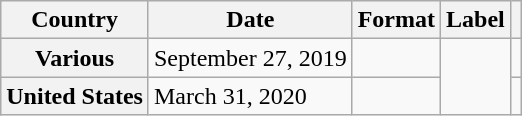<table class="wikitable plainrowheaders" border="1">
<tr>
<th scope="col">Country</th>
<th scope="col">Date</th>
<th scope="col">Format</th>
<th scope="col">Label</th>
<th scope="col"></th>
</tr>
<tr>
<th scope="row">Various</th>
<td>September 27, 2019</td>
<td></td>
<td rowspan="2"></td>
<td align="center"></td>
</tr>
<tr>
<th scope="row">United States</th>
<td>March 31, 2020</td>
<td></td>
<td align="center"></td>
</tr>
</table>
